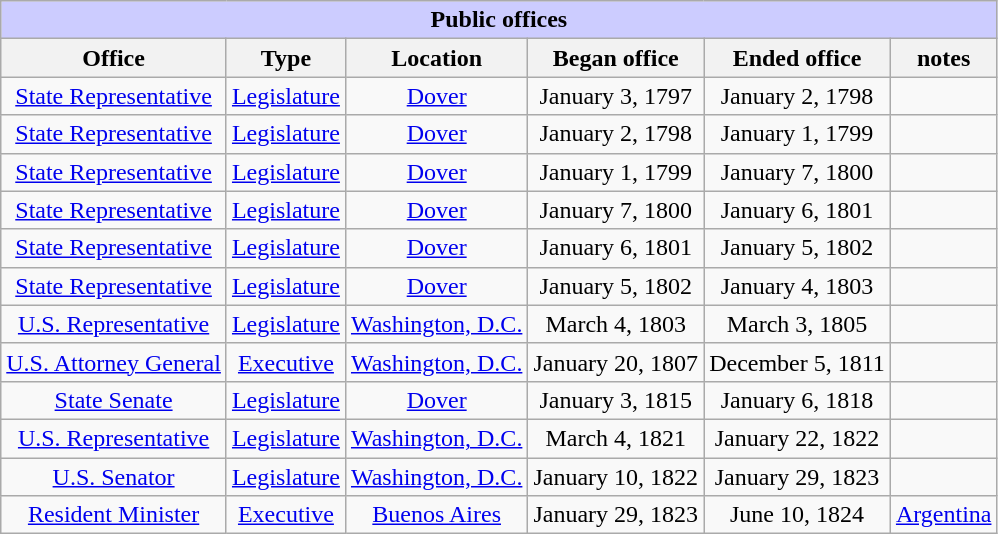<table class=wikitable style="text-align: center;" align="center">
<tr>
<th colspan=8 style="background: #ccccff;">Public offices</th>
</tr>
<tr>
<th>Office</th>
<th>Type</th>
<th>Location</th>
<th>Began office</th>
<th>Ended office</th>
<th>notes</th>
</tr>
<tr>
<td><a href='#'>State Representative</a></td>
<td><a href='#'>Legislature</a></td>
<td><a href='#'>Dover</a></td>
<td>January 3, 1797</td>
<td>January 2, 1798</td>
<td></td>
</tr>
<tr>
<td><a href='#'>State Representative</a></td>
<td><a href='#'>Legislature</a></td>
<td><a href='#'>Dover</a></td>
<td>January 2, 1798</td>
<td>January 1, 1799</td>
<td></td>
</tr>
<tr>
<td><a href='#'>State Representative</a></td>
<td><a href='#'>Legislature</a></td>
<td><a href='#'>Dover</a></td>
<td>January 1, 1799</td>
<td>January 7, 1800</td>
<td></td>
</tr>
<tr>
<td><a href='#'>State Representative</a></td>
<td><a href='#'>Legislature</a></td>
<td><a href='#'>Dover</a></td>
<td>January 7, 1800</td>
<td>January 6, 1801</td>
<td></td>
</tr>
<tr>
<td><a href='#'>State Representative</a></td>
<td><a href='#'>Legislature</a></td>
<td><a href='#'>Dover</a></td>
<td>January 6, 1801</td>
<td>January 5, 1802</td>
<td></td>
</tr>
<tr>
<td><a href='#'>State Representative</a></td>
<td><a href='#'>Legislature</a></td>
<td><a href='#'>Dover</a></td>
<td>January 5, 1802</td>
<td>January 4, 1803</td>
<td></td>
</tr>
<tr>
<td><a href='#'>U.S. Representative</a></td>
<td><a href='#'>Legislature</a></td>
<td><a href='#'>Washington, D.C.</a></td>
<td>March 4, 1803</td>
<td>March 3, 1805</td>
<td></td>
</tr>
<tr>
<td><a href='#'>U.S. Attorney General</a></td>
<td><a href='#'>Executive</a></td>
<td><a href='#'>Washington, D.C.</a></td>
<td>January 20, 1807</td>
<td>December 5, 1811</td>
<td></td>
</tr>
<tr>
<td><a href='#'>State Senate</a></td>
<td><a href='#'>Legislature</a></td>
<td><a href='#'>Dover</a></td>
<td>January 3, 1815</td>
<td>January 6, 1818</td>
<td></td>
</tr>
<tr>
<td><a href='#'>U.S. Representative</a></td>
<td><a href='#'>Legislature</a></td>
<td><a href='#'>Washington, D.C.</a></td>
<td>March 4, 1821</td>
<td>January 22, 1822</td>
<td></td>
</tr>
<tr>
<td><a href='#'>U.S. Senator</a></td>
<td><a href='#'>Legislature</a></td>
<td><a href='#'>Washington, D.C.</a></td>
<td>January 10, 1822</td>
<td>January 29, 1823</td>
<td></td>
</tr>
<tr>
<td><a href='#'>Resident Minister</a></td>
<td><a href='#'>Executive</a></td>
<td><a href='#'>Buenos Aires</a></td>
<td>January 29, 1823</td>
<td>June 10, 1824</td>
<td><a href='#'>Argentina</a></td>
</tr>
</table>
